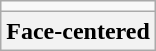<table class=wikitable>
<tr>
<td></td>
</tr>
<tr>
<th>Face-centered</th>
</tr>
</table>
